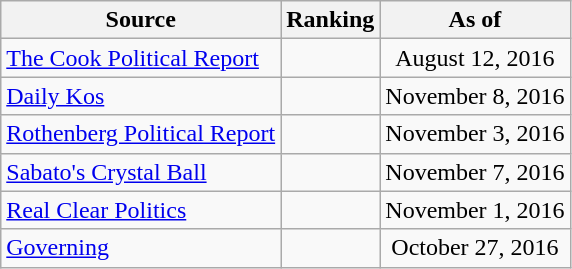<table class="wikitable" style="text-align:center">
<tr>
<th>Source</th>
<th>Ranking</th>
<th>As of</th>
</tr>
<tr>
<td align=left><a href='#'>The Cook Political Report</a></td>
<td></td>
<td>August 12, 2016</td>
</tr>
<tr>
<td align=left><a href='#'>Daily Kos</a></td>
<td></td>
<td>November 8, 2016</td>
</tr>
<tr>
<td align=left><a href='#'>Rothenberg Political Report</a></td>
<td></td>
<td>November 3, 2016</td>
</tr>
<tr>
<td align=left><a href='#'>Sabato's Crystal Ball</a></td>
<td></td>
<td>November 7, 2016</td>
</tr>
<tr>
<td align=left><a href='#'>Real Clear Politics</a></td>
<td></td>
<td>November 1, 2016</td>
</tr>
<tr>
<td align=left><a href='#'>Governing</a></td>
<td></td>
<td>October 27, 2016</td>
</tr>
</table>
